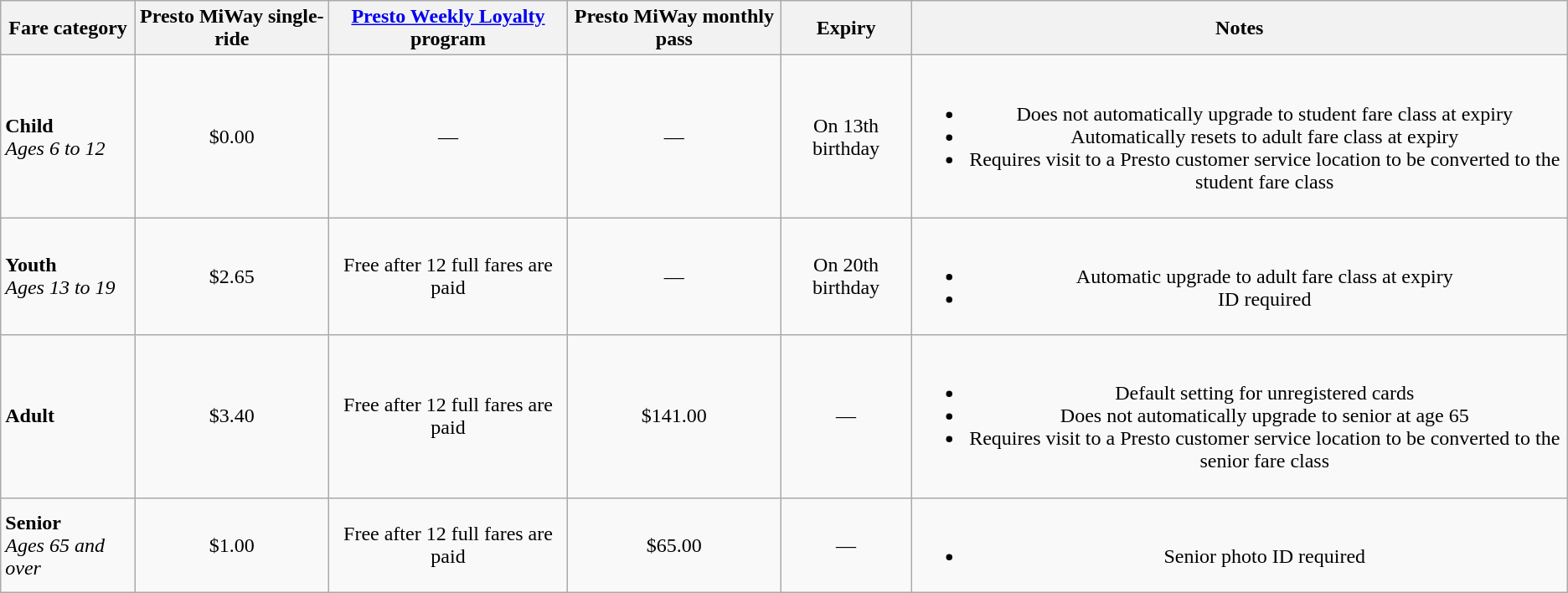<table class="wikitable">
<tr>
<th>Fare category</th>
<th>Presto MiWay single-ride</th>
<th><a href='#'>Presto Weekly Loyalty</a> program</th>
<th>Presto MiWay monthly pass</th>
<th>Expiry</th>
<th>Notes</th>
</tr>
<tr align="center">
<td align="left"><strong>Child</strong><br><em>Ages 6 to 12</em></td>
<td>$0.00</td>
<td>—</td>
<td>—</td>
<td>On 13th birthday</td>
<td><br><ul><li>Does not automatically upgrade to student fare class at expiry</li><li>Automatically resets to adult fare class at expiry</li><li>Requires visit to a Presto customer service location to be converted to the student fare class</li></ul></td>
</tr>
<tr align="center">
<td align="left"><strong>Youth</strong><br><em>Ages 13 to 19</em></td>
<td>$2.65</td>
<td>Free after 12 full fares are paid</td>
<td>—</td>
<td>On 20th birthday</td>
<td><br><ul><li>Automatic upgrade to adult fare class at expiry</li><li>ID required</li></ul></td>
</tr>
<tr align="center">
<td align="left"><strong>Adult</strong></td>
<td>$3.40</td>
<td>Free after 12 full fares are paid</td>
<td>$141.00</td>
<td>—</td>
<td><br><ul><li>Default setting for unregistered cards</li><li>Does not automatically upgrade to senior at age 65</li><li>Requires visit to a Presto customer service location to be converted to the senior fare class</li></ul></td>
</tr>
<tr align="center">
<td align="left"><strong>Senior</strong><br><em>Ages 65 and over</em></td>
<td>$1.00</td>
<td>Free after 12 full fares are paid</td>
<td>$65.00</td>
<td>—</td>
<td><br><ul><li>Senior photo ID required</li></ul></td>
</tr>
</table>
